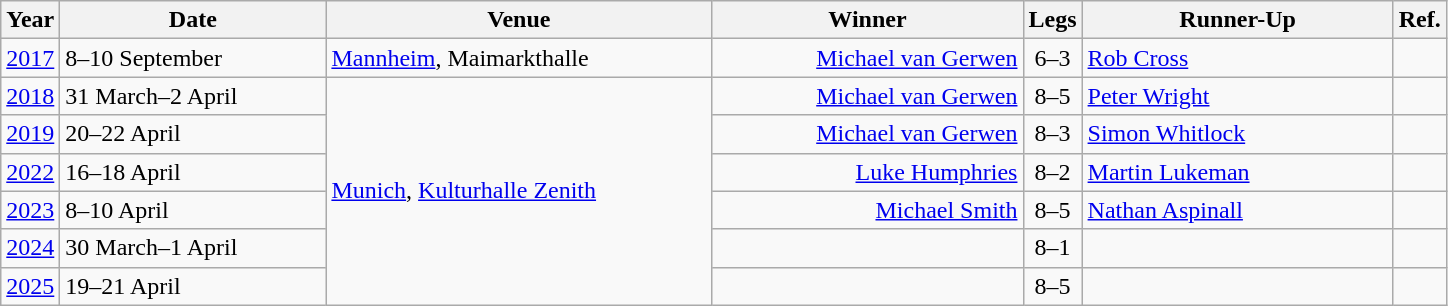<table class="wikitable">
<tr>
<th>Year</th>
<th style=width:170px>Date</th>
<th style=width:250px>Venue</th>
<th style=width:200px>Winner</th>
<th>Legs</th>
<th style=width:200px>Runner-Up</th>
<th>Ref.</th>
</tr>
<tr>
<td align=center><a href='#'>2017</a></td>
<td align=left>8–10 September</td>
<td> <a href='#'>Mannheim</a>, Maimarkthalle</td>
<td align=right><a href='#'>Michael van Gerwen</a> </td>
<td align=center>6–3</td>
<td> <a href='#'>Rob Cross</a></td>
<td align="center"></td>
</tr>
<tr>
<td align=center><a href='#'>2018</a></td>
<td align=left>31 March–2 April</td>
<td rowspan=6> <a href='#'>Munich</a>, <a href='#'>Kulturhalle Zenith</a></td>
<td align=right><a href='#'>Michael van Gerwen</a> </td>
<td align=center>8–5</td>
<td> <a href='#'>Peter Wright</a></td>
<td align="center"></td>
</tr>
<tr>
<td align=center><a href='#'>2019</a></td>
<td align=left>20–22 April</td>
<td align=right><a href='#'>Michael van Gerwen</a> </td>
<td align=center>8–3</td>
<td> <a href='#'>Simon Whitlock</a></td>
<td align="center"></td>
</tr>
<tr>
<td align=center><a href='#'>2022</a></td>
<td align=left>16–18 April</td>
<td align=right><a href='#'>Luke Humphries</a> </td>
<td align=center>8–2</td>
<td> <a href='#'>Martin Lukeman</a></td>
<td align="center"></td>
</tr>
<tr>
<td align=center><a href='#'>2023</a></td>
<td align=left>8–10 April</td>
<td align=right><a href='#'>Michael Smith</a> </td>
<td align=center>8–5</td>
<td> <a href='#'>Nathan Aspinall</a></td>
<td align="center"></td>
</tr>
<tr>
<td align=center><a href='#'>2024</a></td>
<td align=left>30 March–1 April</td>
<td align=right></td>
<td align=center>8–1</td>
<td></td>
<td align="center"></td>
</tr>
<tr>
<td align=center><a href='#'>2025</a></td>
<td align=left>19–21 April</td>
<td align=right></td>
<td align=center>8–5</td>
<td></td>
<td align="center"></td>
</tr>
</table>
